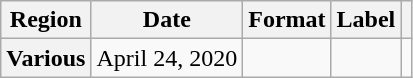<table class="wikitable plainrowheaders">
<tr>
<th scope="col">Region</th>
<th scope="col">Date</th>
<th scope="col">Format</th>
<th scope="col">Label</th>
<th scope="col"></th>
</tr>
<tr>
<th scope="row" rowspan="2">Various</th>
<td>April 24, 2020</td>
<td></td>
<td rowspan="2"></td>
<td align="center"></td>
</tr>
</table>
